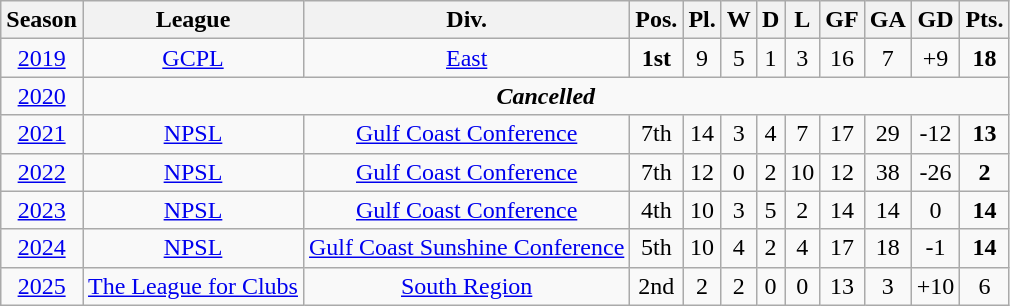<table class="wikitable" style="text-align:center">
<tr>
<th rowspan="1">Season</th>
<th rowspan="1">League</th>
<th rowspan="1">Div.</th>
<th rowspan="1">Pos.</th>
<th rowspan="1">Pl.</th>
<th rowspan="1">W</th>
<th rowspan="1">D</th>
<th rowspan="1">L</th>
<th rowspan="1">GF</th>
<th rowspan="1">GA</th>
<th rowspan="1">GD</th>
<th rowspan="1">Pts.</th>
</tr>
<tr>
<td rowspan="1"><a href='#'>2019</a></td>
<td rowspan="1"><a href='#'>GCPL</a></td>
<td><a href='#'>East</a></td>
<td><strong>1st</strong></td>
<td>9</td>
<td>5</td>
<td>1</td>
<td>3</td>
<td>16</td>
<td>7</td>
<td>+9</td>
<td><strong>18</strong></td>
</tr>
<tr>
<td rowspan="1"><a href='#'>2020</a></td>
<td colspan="11" rowspan="1" align="center"><strong><em>Cancelled</em></strong></td>
</tr>
<tr>
<td rowspan="1"><a href='#'>2021</a></td>
<td rowspan="1"><a href='#'>NPSL</a></td>
<td><a href='#'>Gulf Coast Conference</a></td>
<td>7th</td>
<td>14</td>
<td>3</td>
<td>4</td>
<td>7</td>
<td>17</td>
<td>29</td>
<td>-12</td>
<td><strong>13</strong></td>
</tr>
<tr>
<td rowspan="1"><a href='#'>2022</a></td>
<td rowspan="1"><a href='#'>NPSL</a></td>
<td><a href='#'>Gulf Coast Conference</a></td>
<td>7th</td>
<td>12</td>
<td>0</td>
<td>2</td>
<td>10</td>
<td>12</td>
<td>38</td>
<td>-26</td>
<td><strong>2</strong></td>
</tr>
<tr>
<td rowspan="1"><a href='#'>2023</a></td>
<td rowspan="1"><a href='#'>NPSL</a></td>
<td><a href='#'>Gulf Coast Conference</a></td>
<td>4th</td>
<td>10</td>
<td>3</td>
<td>5</td>
<td>2</td>
<td>14</td>
<td>14</td>
<td>0</td>
<td><strong>14</strong></td>
</tr>
<tr>
<td rowspan="1"><a href='#'>2024</a></td>
<td rowspan="1"><a href='#'>NPSL</a></td>
<td><a href='#'>Gulf Coast Sunshine Conference</a></td>
<td>5th</td>
<td>10</td>
<td>4</td>
<td>2</td>
<td>4</td>
<td>17</td>
<td>18</td>
<td>-1</td>
<td><strong>14</strong></td>
</tr>
<tr>
<td><a href='#'>2025</a></td>
<td><a href='#'>The League for Clubs</a></td>
<td><a href='#'>South Region</a></td>
<td>2nd</td>
<td>2</td>
<td>2</td>
<td>0</td>
<td>0</td>
<td>13</td>
<td>3</td>
<td>+10</td>
<td>6</td>
</tr>
</table>
